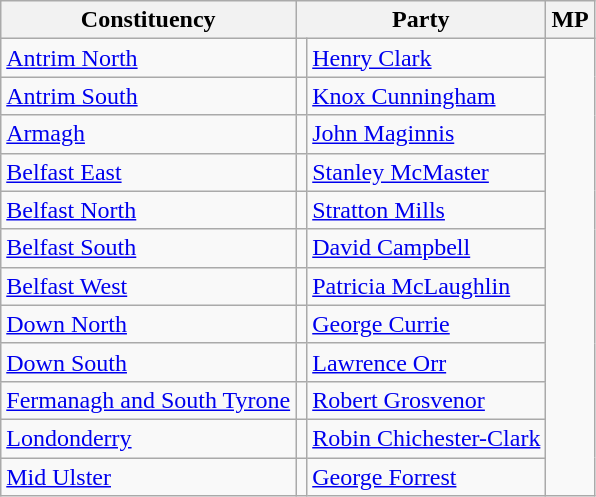<table class=wikitable>
<tr>
<th>Constituency</th>
<th colspan=2>Party</th>
<th>MP</th>
</tr>
<tr>
<td><a href='#'>Antrim North</a></td>
<td></td>
<td><a href='#'>Henry Clark</a></td>
</tr>
<tr>
<td><a href='#'>Antrim South</a></td>
<td></td>
<td><a href='#'>Knox Cunningham</a></td>
</tr>
<tr>
<td><a href='#'>Armagh</a></td>
<td></td>
<td><a href='#'>John Maginnis</a></td>
</tr>
<tr>
<td><a href='#'>Belfast East</a></td>
<td></td>
<td><a href='#'>Stanley McMaster</a></td>
</tr>
<tr>
<td><a href='#'>Belfast North</a></td>
<td></td>
<td><a href='#'>Stratton Mills</a></td>
</tr>
<tr>
<td><a href='#'>Belfast South</a></td>
<td></td>
<td><a href='#'>David Campbell</a></td>
</tr>
<tr>
<td><a href='#'>Belfast West</a></td>
<td></td>
<td><a href='#'>Patricia McLaughlin</a></td>
</tr>
<tr>
<td><a href='#'>Down North</a></td>
<td></td>
<td><a href='#'>George Currie</a></td>
</tr>
<tr>
<td><a href='#'>Down South</a></td>
<td></td>
<td><a href='#'>Lawrence Orr</a></td>
</tr>
<tr>
<td><a href='#'>Fermanagh and South Tyrone</a></td>
<td></td>
<td><a href='#'>Robert Grosvenor</a></td>
</tr>
<tr>
<td><a href='#'>Londonderry</a></td>
<td></td>
<td><a href='#'>Robin Chichester-Clark</a></td>
</tr>
<tr>
<td><a href='#'>Mid Ulster</a></td>
<td></td>
<td><a href='#'>George Forrest</a></td>
</tr>
</table>
